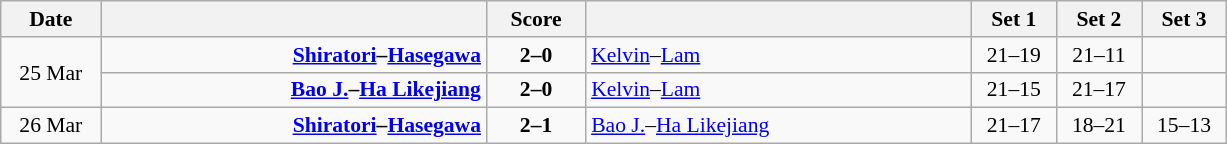<table class="wikitable" style="text-align: center; font-size:90% ">
<tr>
<th width="60">Date</th>
<th align="right" width="250"></th>
<th width="60">Score</th>
<th align="left" width="250"></th>
<th width="50">Set 1</th>
<th width="50">Set 2</th>
<th width="50">Set 3</th>
</tr>
<tr>
<td rowspan=2>25 Mar</td>
<td align=right><strong><a href='#'>Shiratori</a>–<a href='#'>Hasegawa</a> </strong></td>
<td align=center><strong>2–0</strong></td>
<td align=left> <a href='#'>Kelvin</a>–<a href='#'>Lam</a></td>
<td>21–19</td>
<td>21–11</td>
<td></td>
</tr>
<tr>
<td align=right><strong><a href='#'>Bao J.</a>–<a href='#'>Ha Likejiang</a> </strong></td>
<td align=center><strong>2–0</strong></td>
<td align=left> <a href='#'>Kelvin</a>–<a href='#'>Lam</a></td>
<td>21–15</td>
<td>21–17</td>
<td></td>
</tr>
<tr>
<td>26 Mar</td>
<td align=right><strong><a href='#'>Shiratori</a>–<a href='#'>Hasegawa</a> </strong></td>
<td align=center><strong>2–1</strong></td>
<td align=left> <a href='#'>Bao J.</a>–<a href='#'>Ha Likejiang</a></td>
<td>21–17</td>
<td>18–21</td>
<td>15–13</td>
</tr>
</table>
